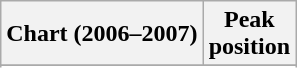<table class="wikitable sortable plainrowheaders" style="text-align:center">
<tr>
<th>Chart (2006–2007)</th>
<th>Peak<br>position</th>
</tr>
<tr>
</tr>
<tr>
</tr>
<tr>
</tr>
<tr>
</tr>
<tr>
</tr>
<tr>
</tr>
</table>
